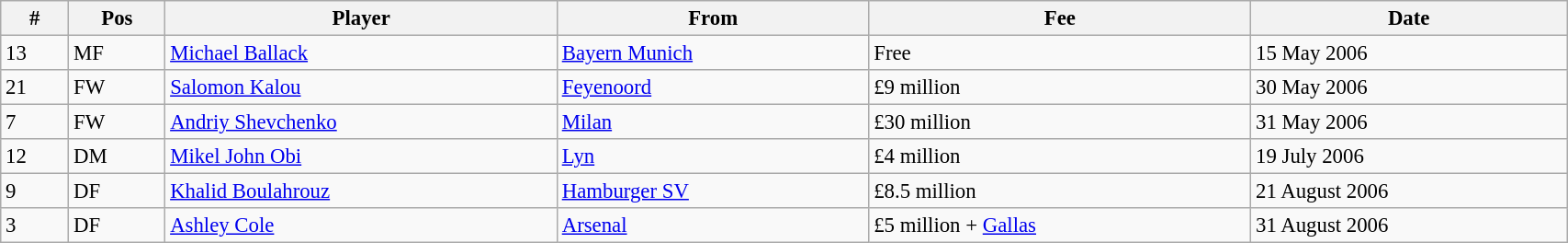<table width=90% class="wikitable" style="text-align:center; font-size:95%; text-align:left">
<tr>
<th>#</th>
<th>Pos</th>
<th>Player</th>
<th>From</th>
<th>Fee</th>
<th>Date</th>
</tr>
<tr --->
<td>13</td>
<td>MF</td>
<td> <a href='#'>Michael Ballack</a></td>
<td> <a href='#'>Bayern Munich</a></td>
<td>Free</td>
<td>15 May 2006</td>
</tr>
<tr --->
<td>21</td>
<td>FW</td>
<td> <a href='#'>Salomon Kalou</a></td>
<td> <a href='#'>Feyenoord</a></td>
<td>£9 million</td>
<td>30 May 2006</td>
</tr>
<tr --->
<td>7</td>
<td>FW</td>
<td> <a href='#'>Andriy Shevchenko</a></td>
<td> <a href='#'>Milan</a></td>
<td>£30 million </td>
<td>31 May 2006</td>
</tr>
<tr --->
<td>12</td>
<td>DM</td>
<td> <a href='#'>Mikel John Obi</a></td>
<td> <a href='#'>Lyn</a></td>
<td>£4 million</td>
<td>19 July 2006</td>
</tr>
<tr --->
<td>9</td>
<td>DF</td>
<td> <a href='#'>Khalid Boulahrouz</a></td>
<td> <a href='#'>Hamburger SV</a></td>
<td>£8.5 million </td>
<td>21 August 2006</td>
</tr>
<tr --->
<td>3</td>
<td>DF</td>
<td> <a href='#'>Ashley Cole</a></td>
<td> <a href='#'>Arsenal</a></td>
<td>£5 million + <a href='#'>Gallas</a></td>
<td>31 August 2006</td>
</tr>
</table>
